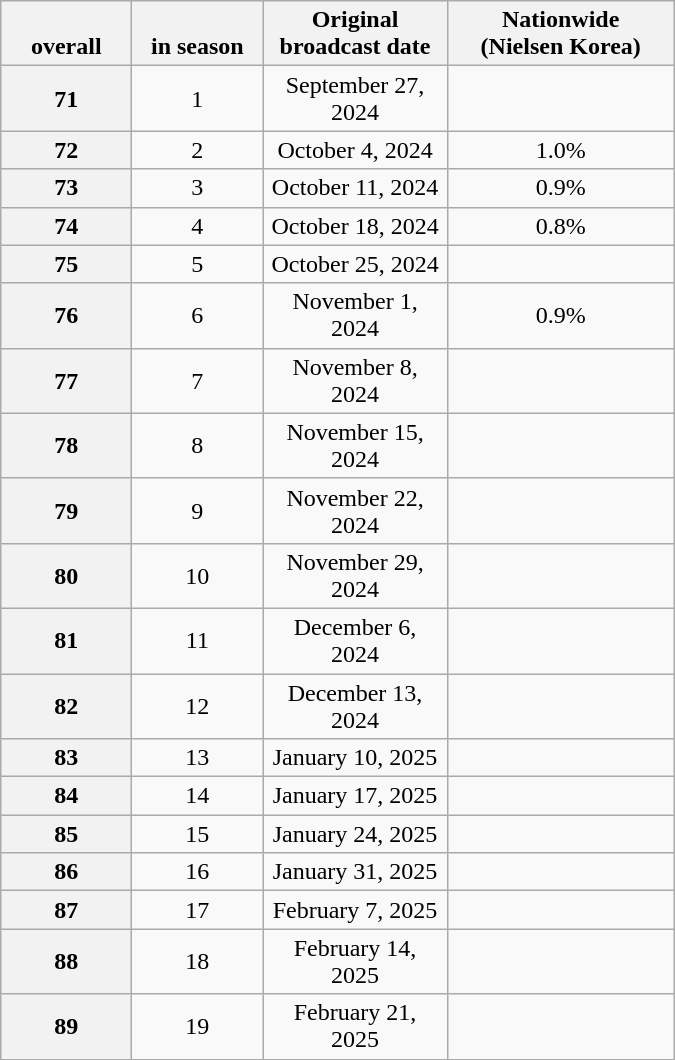<table class="wikitable" style="width:450px; text-align:center">
<tr>
<th scope="col" style="width:5em"><br>overall</th>
<th scope="col" style="width:5em"><br>in season</th>
<th scope="col">Original broadcast date</th>
<th scope="col" style="width:9em">Nationwide<br>(Nielsen Korea)</th>
</tr>
<tr>
<th>71</th>
<td>1</td>
<td>September 27, 2024</td>
<td><strong></strong></td>
</tr>
<tr>
<th>72</th>
<td>2</td>
<td>October 4, 2024</td>
<td>1.0%</td>
</tr>
<tr>
<th>73</th>
<td>3</td>
<td>October 11, 2024</td>
<td>0.9%</td>
</tr>
<tr>
<th>74</th>
<td>4</td>
<td>October 18, 2024</td>
<td>0.8%</td>
</tr>
<tr>
<th>75</th>
<td>5</td>
<td>October 25, 2024</td>
<td><strong></strong></td>
</tr>
<tr>
<th>76</th>
<td>6</td>
<td>November 1, 2024</td>
<td>0.9%</td>
</tr>
<tr>
<th>77</th>
<td>7</td>
<td>November 8, 2024</td>
<td><strong></strong></td>
</tr>
<tr>
<th>78</th>
<td>8</td>
<td>November 15, 2024</td>
<td></td>
</tr>
<tr>
<th>79</th>
<td>9</td>
<td>November 22, 2024</td>
<td></td>
</tr>
<tr>
<th>80</th>
<td>10</td>
<td>November 29, 2024</td>
<td></td>
</tr>
<tr>
<th>81</th>
<td>11</td>
<td>December 6, 2024</td>
<td></td>
</tr>
<tr>
<th>82</th>
<td>12</td>
<td>December 13, 2024</td>
<td></td>
</tr>
<tr>
<th>83</th>
<td>13</td>
<td>January 10, 2025</td>
<td></td>
</tr>
<tr>
<th>84</th>
<td>14</td>
<td>January 17, 2025</td>
<td></td>
</tr>
<tr>
<th>85</th>
<td>15</td>
<td>January 24, 2025</td>
<td></td>
</tr>
<tr>
<th>86</th>
<td>16</td>
<td>January 31, 2025</td>
<td></td>
</tr>
<tr>
<th>87</th>
<td>17</td>
<td>February 7, 2025</td>
<td></td>
</tr>
<tr>
<th>88</th>
<td>18</td>
<td>February 14, 2025</td>
<td></td>
</tr>
<tr>
<th>89</th>
<td>19</td>
<td>February 21, 2025</td>
<td></td>
</tr>
<tr>
</tr>
</table>
